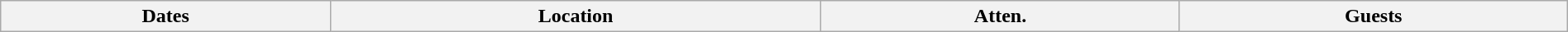<table class="wikitable" width="100%">
<tr>
<th>Dates</th>
<th>Location</th>
<th>Atten.</th>
<th>Guests<br>




















</th>
</tr>
</table>
